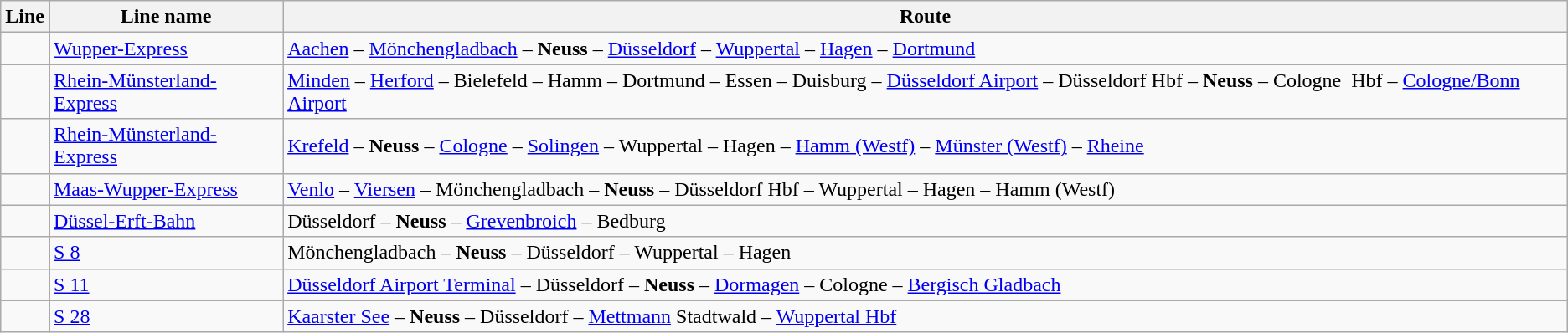<table class="wikitable">
<tr>
<th>Line</th>
<th>Line name</th>
<th>Route</th>
</tr>
<tr>
<td></td>
<td><a href='#'>Wupper-Express</a></td>
<td><a href='#'>Aachen</a> – <a href='#'>Mönchengladbach</a> – <strong>Neuss</strong> – <a href='#'>Düsseldorf</a> – <a href='#'>Wuppertal</a> – <a href='#'>Hagen</a> – <a href='#'>Dortmund</a></td>
</tr>
<tr>
<td></td>
<td><a href='#'>Rhein-Münsterland-Express</a></td>
<td><a href='#'>Minden</a> – <a href='#'>Herford</a> – Bielefeld – Hamm – Dortmund – Essen – Duisburg – <a href='#'>Düsseldorf Airport</a> – Düsseldorf Hbf – <strong>Neuss</strong> – Cologne  Hbf – <a href='#'>Cologne/Bonn Airport</a></td>
</tr>
<tr>
<td></td>
<td><a href='#'>Rhein-Münsterland-Express</a></td>
<td><a href='#'>Krefeld</a> – <strong>Neuss</strong> – <a href='#'>Cologne</a> – <a href='#'>Solingen</a> – Wuppertal – Hagen – <a href='#'>Hamm (Westf)</a> – <a href='#'>Münster (Westf)</a> – <a href='#'>Rheine</a></td>
</tr>
<tr>
<td></td>
<td><a href='#'>Maas-Wupper-Express</a></td>
<td><a href='#'>Venlo</a> – <a href='#'>Viersen</a> – Mönchengladbach – <strong>Neuss</strong> – Düsseldorf Hbf – Wuppertal – Hagen – Hamm (Westf)</td>
</tr>
<tr>
<td></td>
<td><a href='#'>Düssel-Erft-Bahn</a></td>
<td>Düsseldorf – <strong>Neuss</strong> – <a href='#'>Grevenbroich</a> – Bedburg</td>
</tr>
<tr>
<td></td>
<td><a href='#'>S 8</a></td>
<td>Mönchengladbach – <strong>Neuss</strong> – Düsseldorf – Wuppertal – Hagen</td>
</tr>
<tr>
<td></td>
<td><a href='#'>S 11</a></td>
<td><a href='#'>Düsseldorf Airport Terminal</a> – Düsseldorf – <strong>Neuss</strong> – <a href='#'>Dormagen</a> – Cologne – <a href='#'>Bergisch Gladbach</a></td>
</tr>
<tr>
<td></td>
<td><a href='#'>S 28</a></td>
<td><a href='#'>Kaarster See</a> – <strong>Neuss</strong> – Düsseldorf – <a href='#'>Mettmann</a> Stadtwald – <a href='#'>Wuppertal Hbf</a></td>
</tr>
</table>
